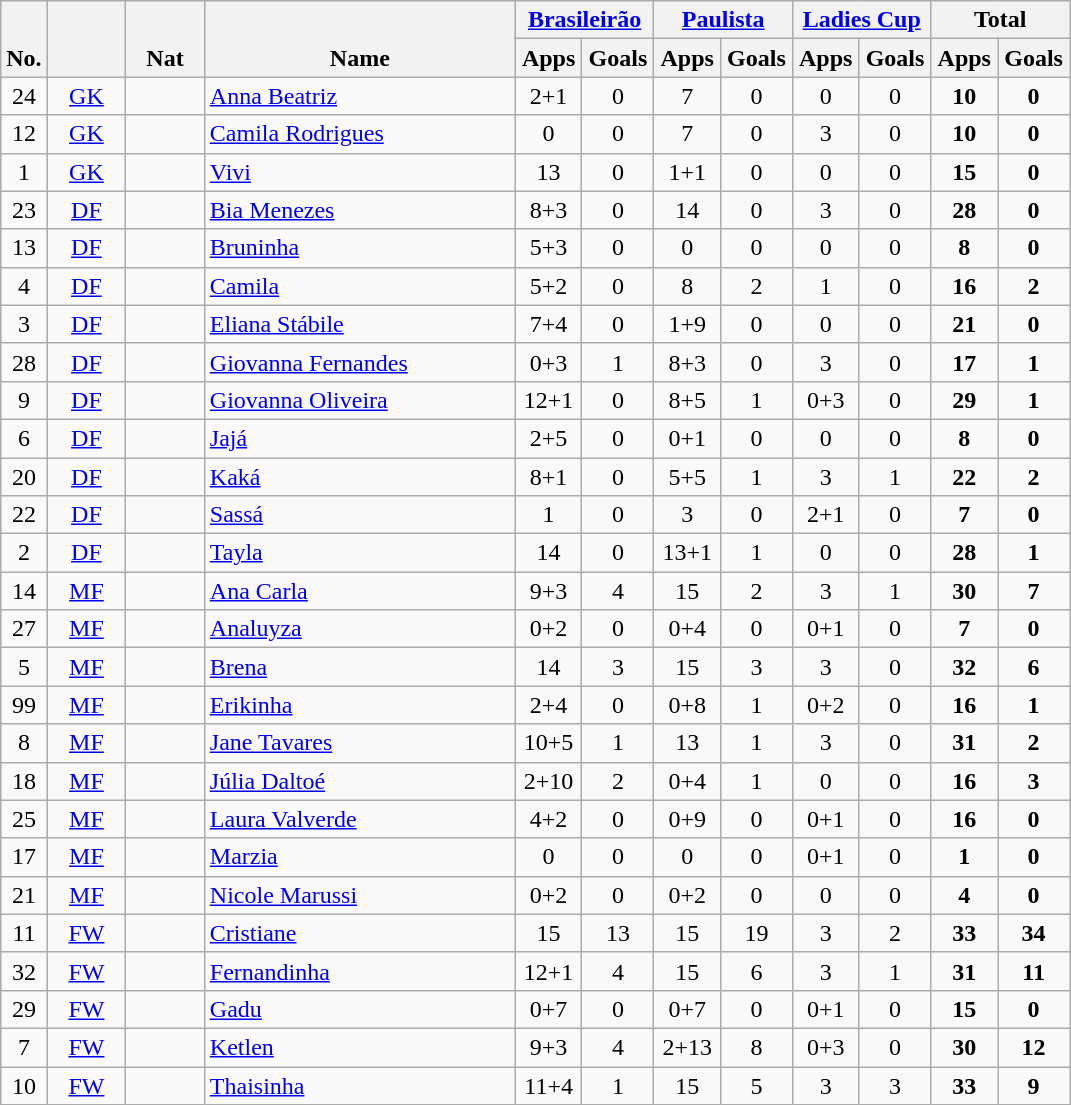<table class="wikitable sortable" style="text-align:center;">
<tr>
<th rowspan="2"  style="width:20px; vertical-align:bottom;">No.</th>
<th rowspan="2"  style="width:45px; vertical-align:bottom;"></th>
<th rowspan="2"  style="width:45px; vertical-align:bottom;">Nat</th>
<th rowspan="2"  style="width:200px; vertical-align:bottom;">Name</th>
<th colspan="2" style="width:85px;"><a href='#'>Brasileirão</a></th>
<th colspan="2" style="width:85px;"><a href='#'>Paulista</a></th>
<th colspan="2" style="width:85px;"><a href='#'>Ladies Cup</a></th>
<th colspan="2" style="width:85px;">Total</th>
</tr>
<tr )>
<th>Apps</th>
<th>Goals</th>
<th>Apps</th>
<th>Goals</th>
<th>Apps</th>
<th>Goals</th>
<th>Apps</th>
<th>Goals</th>
</tr>
<tr>
<td>24</td>
<td><a href='#'>GK</a></td>
<td></td>
<td align=left><a href='#'>Anna Beatriz</a></td>
<td>2+1</td>
<td>0</td>
<td>7</td>
<td>0</td>
<td>0</td>
<td>0</td>
<td><strong>10</strong></td>
<td><strong>0</strong></td>
</tr>
<tr>
<td>12</td>
<td><a href='#'>GK</a></td>
<td></td>
<td align=left><a href='#'>Camila Rodrigues</a></td>
<td>0</td>
<td>0</td>
<td>7</td>
<td>0</td>
<td>3</td>
<td>0</td>
<td><strong>10</strong></td>
<td><strong>0</strong></td>
</tr>
<tr>
<td>1</td>
<td><a href='#'>GK</a></td>
<td></td>
<td align=left><a href='#'>Vivi</a></td>
<td>13</td>
<td>0</td>
<td>1+1</td>
<td>0</td>
<td>0</td>
<td>0</td>
<td><strong>15</strong></td>
<td><strong>0</strong></td>
</tr>
<tr>
<td>23</td>
<td><a href='#'>DF</a></td>
<td></td>
<td align=left><a href='#'>Bia Menezes</a></td>
<td>8+3</td>
<td>0</td>
<td>14</td>
<td>0</td>
<td>3</td>
<td>0</td>
<td><strong>28</strong></td>
<td><strong>0</strong></td>
</tr>
<tr>
<td>13</td>
<td><a href='#'>DF</a></td>
<td></td>
<td align=left><a href='#'>Bruninha</a></td>
<td>5+3</td>
<td>0</td>
<td>0</td>
<td>0</td>
<td>0</td>
<td>0</td>
<td><strong>8</strong></td>
<td><strong>0</strong></td>
</tr>
<tr>
<td>4</td>
<td><a href='#'>DF</a></td>
<td></td>
<td align=left><a href='#'>Camila</a></td>
<td>5+2</td>
<td>0</td>
<td>8</td>
<td>2</td>
<td>1</td>
<td>0</td>
<td><strong>16</strong></td>
<td><strong>2</strong></td>
</tr>
<tr>
<td>3</td>
<td><a href='#'>DF</a></td>
<td></td>
<td align=left><a href='#'>Eliana Stábile</a></td>
<td>7+4</td>
<td>0</td>
<td>1+9</td>
<td>0</td>
<td>0</td>
<td>0</td>
<td><strong>21</strong></td>
<td><strong>0</strong></td>
</tr>
<tr>
<td>28</td>
<td><a href='#'>DF</a></td>
<td></td>
<td align=left><a href='#'>Giovanna Fernandes</a></td>
<td>0+3</td>
<td>1</td>
<td>8+3</td>
<td>0</td>
<td>3</td>
<td>0</td>
<td><strong>17</strong></td>
<td><strong>1</strong></td>
</tr>
<tr>
<td>9</td>
<td><a href='#'>DF</a></td>
<td></td>
<td align=left><a href='#'>Giovanna Oliveira</a></td>
<td>12+1</td>
<td>0</td>
<td>8+5</td>
<td>1</td>
<td>0+3</td>
<td>0</td>
<td><strong>29</strong></td>
<td><strong>1</strong></td>
</tr>
<tr>
<td>6</td>
<td><a href='#'>DF</a></td>
<td></td>
<td align=left><a href='#'>Jajá</a></td>
<td>2+5</td>
<td>0</td>
<td>0+1</td>
<td>0</td>
<td>0</td>
<td>0</td>
<td><strong>8</strong></td>
<td><strong>0</strong></td>
</tr>
<tr>
<td>20</td>
<td><a href='#'>DF</a></td>
<td></td>
<td align=left><a href='#'>Kaká</a></td>
<td>8+1</td>
<td>0</td>
<td>5+5</td>
<td>1</td>
<td>3</td>
<td>1</td>
<td><strong>22</strong></td>
<td><strong>2</strong></td>
</tr>
<tr>
<td>22</td>
<td><a href='#'>DF</a></td>
<td></td>
<td align=left><a href='#'>Sassá</a></td>
<td>1</td>
<td>0</td>
<td>3</td>
<td>0</td>
<td>2+1</td>
<td>0</td>
<td><strong>7</strong></td>
<td><strong>0</strong></td>
</tr>
<tr>
<td>2</td>
<td><a href='#'>DF</a></td>
<td></td>
<td align=left><a href='#'>Tayla</a></td>
<td>14</td>
<td>0</td>
<td>13+1</td>
<td>1</td>
<td>0</td>
<td>0</td>
<td><strong>28</strong></td>
<td><strong>1</strong></td>
</tr>
<tr>
<td>14</td>
<td><a href='#'>MF</a></td>
<td></td>
<td align=left><a href='#'>Ana Carla</a></td>
<td>9+3</td>
<td>4</td>
<td>15</td>
<td>2</td>
<td>3</td>
<td>1</td>
<td><strong>30</strong></td>
<td><strong>7</strong></td>
</tr>
<tr>
<td>27</td>
<td><a href='#'>MF</a></td>
<td></td>
<td align=left><a href='#'>Analuyza</a></td>
<td>0+2</td>
<td>0</td>
<td>0+4</td>
<td>0</td>
<td>0+1</td>
<td>0</td>
<td><strong>7</strong></td>
<td><strong>0</strong></td>
</tr>
<tr>
<td>5</td>
<td><a href='#'>MF</a></td>
<td></td>
<td align=left><a href='#'>Brena</a></td>
<td>14</td>
<td>3</td>
<td>15</td>
<td>3</td>
<td>3</td>
<td>0</td>
<td><strong>32</strong></td>
<td><strong>6</strong></td>
</tr>
<tr>
<td>99</td>
<td><a href='#'>MF</a></td>
<td></td>
<td align=left><a href='#'>Erikinha</a></td>
<td>2+4</td>
<td>0</td>
<td>0+8</td>
<td>1</td>
<td>0+2</td>
<td>0</td>
<td><strong>16</strong></td>
<td><strong>1</strong></td>
</tr>
<tr>
<td>8</td>
<td><a href='#'>MF</a></td>
<td></td>
<td align=left><a href='#'>Jane Tavares</a></td>
<td>10+5</td>
<td>1</td>
<td>13</td>
<td>1</td>
<td>3</td>
<td>0</td>
<td><strong>31</strong></td>
<td><strong>2</strong></td>
</tr>
<tr>
<td>18</td>
<td><a href='#'>MF</a></td>
<td></td>
<td align=left><a href='#'>Júlia Daltoé</a></td>
<td>2+10</td>
<td>2</td>
<td>0+4</td>
<td>1</td>
<td>0</td>
<td>0</td>
<td><strong>16</strong></td>
<td><strong>3</strong></td>
</tr>
<tr>
<td>25</td>
<td><a href='#'>MF</a></td>
<td></td>
<td align=left><a href='#'>Laura Valverde</a></td>
<td>4+2</td>
<td>0</td>
<td>0+9</td>
<td>0</td>
<td>0+1</td>
<td>0</td>
<td><strong>16</strong></td>
<td><strong>0</strong></td>
</tr>
<tr>
<td>17</td>
<td><a href='#'>MF</a></td>
<td></td>
<td align=left><a href='#'>Marzia</a></td>
<td>0</td>
<td>0</td>
<td>0</td>
<td>0</td>
<td>0+1</td>
<td>0</td>
<td><strong>1</strong></td>
<td><strong>0</strong></td>
</tr>
<tr>
<td>21</td>
<td><a href='#'>MF</a></td>
<td></td>
<td align=left><a href='#'>Nicole Marussi</a></td>
<td>0+2</td>
<td>0</td>
<td>0+2</td>
<td>0</td>
<td>0</td>
<td>0</td>
<td><strong>4</strong></td>
<td><strong>0</strong></td>
</tr>
<tr>
<td>11</td>
<td><a href='#'>FW</a></td>
<td></td>
<td align=left><a href='#'>Cristiane</a></td>
<td>15</td>
<td>13</td>
<td>15</td>
<td>19</td>
<td>3</td>
<td>2</td>
<td><strong>33</strong></td>
<td><strong>34</strong></td>
</tr>
<tr>
<td>32</td>
<td><a href='#'>FW</a></td>
<td></td>
<td align=left><a href='#'>Fernandinha</a></td>
<td>12+1</td>
<td>4</td>
<td>15</td>
<td>6</td>
<td>3</td>
<td>1</td>
<td><strong>31</strong></td>
<td><strong>11</strong></td>
</tr>
<tr>
<td>29</td>
<td><a href='#'>FW</a></td>
<td></td>
<td align=left><a href='#'>Gadu</a></td>
<td>0+7</td>
<td>0</td>
<td>0+7</td>
<td>0</td>
<td>0+1</td>
<td>0</td>
<td><strong>15</strong></td>
<td><strong>0</strong></td>
</tr>
<tr>
<td>7</td>
<td><a href='#'>FW</a></td>
<td></td>
<td align=left><a href='#'>Ketlen</a></td>
<td>9+3</td>
<td>4</td>
<td>2+13</td>
<td>8</td>
<td>0+3</td>
<td>0</td>
<td><strong>30</strong></td>
<td><strong>12</strong></td>
</tr>
<tr>
<td>10</td>
<td><a href='#'>FW</a></td>
<td></td>
<td align=left><a href='#'>Thaisinha</a></td>
<td>11+4</td>
<td>1</td>
<td>15</td>
<td>5</td>
<td>3</td>
<td>3</td>
<td><strong>33</strong></td>
<td><strong>9</strong></td>
</tr>
</table>
